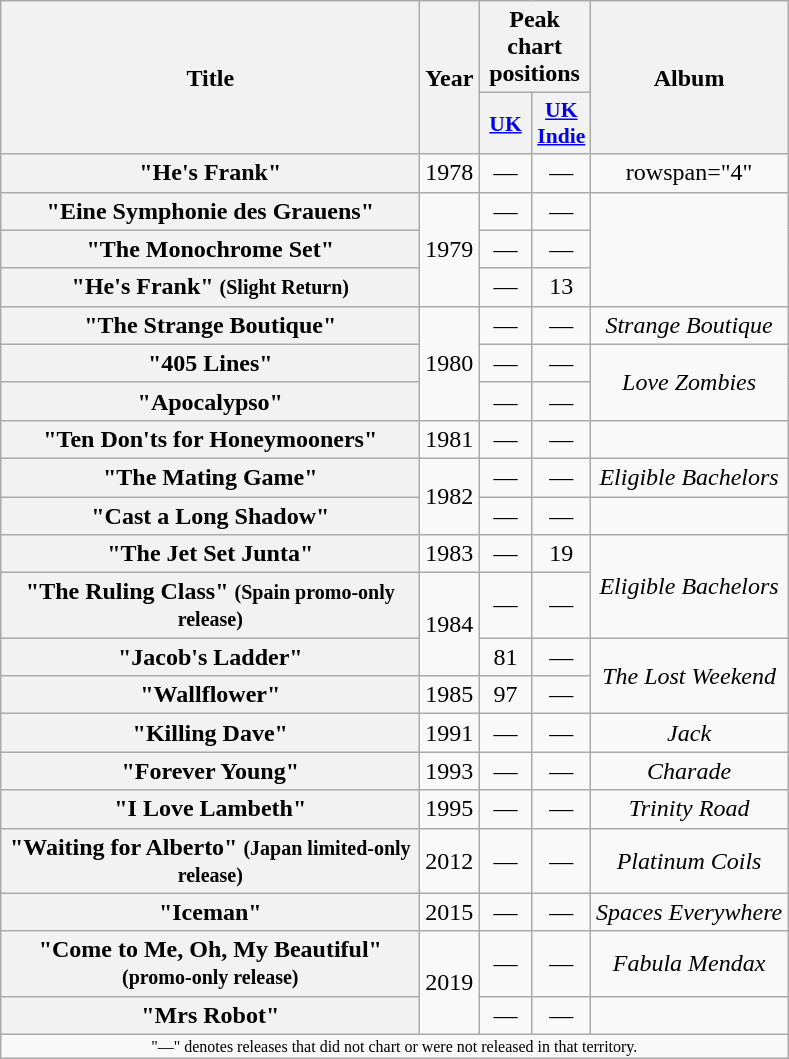<table class="wikitable plainrowheaders" style="text-align:center;">
<tr>
<th rowspan="2" scope="col" style="width:17em;">Title</th>
<th rowspan="2" scope="col" style="width:2em;">Year</th>
<th colspan="2">Peak chart positions</th>
<th rowspan="2">Album</th>
</tr>
<tr>
<th scope="col" style="width:2em;font-size:90%;"><a href='#'>UK</a><br></th>
<th scope="col" style="width:2em;font-size:90%;"><a href='#'>UK<br>Indie</a><br></th>
</tr>
<tr>
<th scope="row">"He's Frank"</th>
<td>1978</td>
<td>—</td>
<td>—</td>
<td>rowspan="4" </td>
</tr>
<tr>
<th scope="row">"Eine Symphonie des Grauens"</th>
<td rowspan="3">1979</td>
<td>—</td>
<td>—</td>
</tr>
<tr>
<th scope="row">"The Monochrome Set"</th>
<td>—</td>
<td>—</td>
</tr>
<tr>
<th scope="row">"He's Frank" <small>(Slight Return)</small></th>
<td>—</td>
<td>13</td>
</tr>
<tr>
<th scope="row">"The Strange Boutique"</th>
<td rowspan="3">1980</td>
<td>—</td>
<td>—</td>
<td><em>Strange Boutique</em></td>
</tr>
<tr>
<th scope="row">"405 Lines"</th>
<td>—</td>
<td>—</td>
<td rowspan="2"><em>Love Zombies</em></td>
</tr>
<tr>
<th scope="row">"Apocalypso"</th>
<td>—</td>
<td>—</td>
</tr>
<tr>
<th scope="row">"Ten Don'ts for Honeymooners"</th>
<td>1981</td>
<td>—</td>
<td>—</td>
<td></td>
</tr>
<tr>
<th scope="row">"The Mating Game"</th>
<td rowspan="2">1982</td>
<td>—</td>
<td>—</td>
<td><em>Eligible Bachelors</em></td>
</tr>
<tr>
<th scope="row">"Cast a Long Shadow"</th>
<td>—</td>
<td>—</td>
<td></td>
</tr>
<tr>
<th scope="row">"The Jet Set Junta"</th>
<td>1983</td>
<td>—</td>
<td>19</td>
<td rowspan="2"><em>Eligible Bachelors</em></td>
</tr>
<tr>
<th scope="row">"The Ruling Class" <small>(Spain promo-only release)</small></th>
<td rowspan="2">1984</td>
<td>—</td>
<td>—</td>
</tr>
<tr>
<th scope="row">"Jacob's Ladder"</th>
<td>81</td>
<td>—</td>
<td rowspan="2"><em>The Lost Weekend</em></td>
</tr>
<tr>
<th scope="row">"Wallflower"</th>
<td>1985</td>
<td>97</td>
<td>—</td>
</tr>
<tr>
<th scope="row">"Killing Dave"</th>
<td>1991</td>
<td>—</td>
<td>—</td>
<td><em>Jack</em></td>
</tr>
<tr>
<th scope="row">"Forever Young"</th>
<td>1993</td>
<td>—</td>
<td>—</td>
<td><em>Charade</em></td>
</tr>
<tr>
<th scope="row">"I Love Lambeth"</th>
<td>1995</td>
<td>—</td>
<td>—</td>
<td><em>Trinity Road</em></td>
</tr>
<tr>
<th scope="row">"Waiting for Alberto" <small>(Japan limited-only release)</small></th>
<td>2012</td>
<td>—</td>
<td>—</td>
<td><em>Platinum Coils</em></td>
</tr>
<tr>
<th scope="row">"Iceman"</th>
<td>2015</td>
<td>—</td>
<td>—</td>
<td><em>Spaces Everywhere</em></td>
</tr>
<tr>
<th scope="row">"Come to Me, Oh, My Beautiful" <small>(promo-only release)</small></th>
<td rowspan="2">2019</td>
<td>—</td>
<td>—</td>
<td><em>Fabula Mendax</em></td>
</tr>
<tr>
<th scope="row">"Mrs Robot"</th>
<td>—</td>
<td>—</td>
<td></td>
</tr>
<tr>
<td colspan="5" style="font-size:8pt">"—" denotes releases that did not chart or were not released in that territory.</td>
</tr>
</table>
